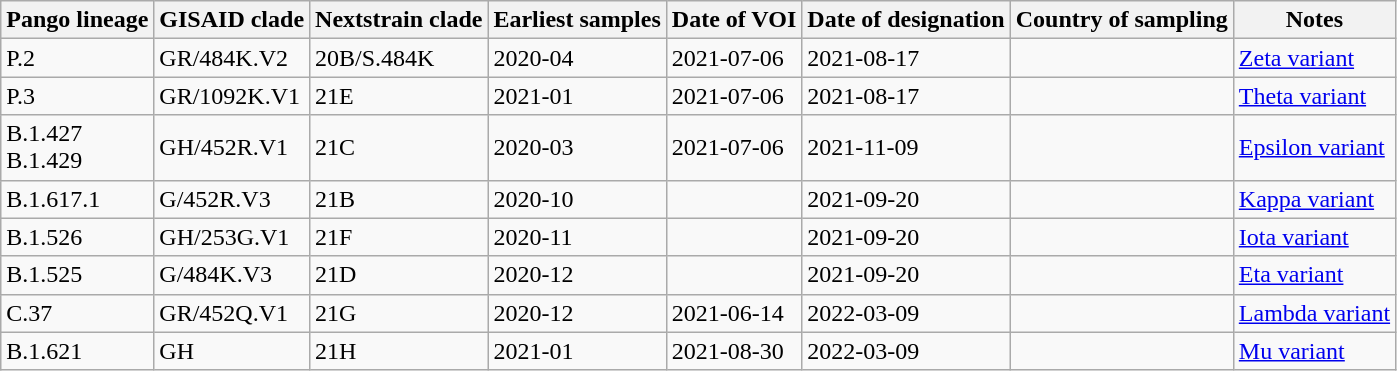<table class="wikitable sortable">
<tr>
<th>Pango lineage</th>
<th>GISAID clade</th>
<th>Nextstrain clade</th>
<th>Earliest samples</th>
<th>Date of VOI</th>
<th>Date of designation</th>
<th>Country of sampling</th>
<th>Notes</th>
</tr>
<tr>
<td>P.2</td>
<td>GR/484K.V2</td>
<td>20B/S.484K</td>
<td>2020-04</td>
<td>2021-07-06</td>
<td>2021-08-17</td>
<td></td>
<td><a href='#'>Zeta variant</a></td>
</tr>
<tr>
<td>P.3</td>
<td>GR/1092K.V1</td>
<td>21E</td>
<td>2021-01</td>
<td>2021-07-06</td>
<td>2021-08-17</td>
<td></td>
<td><a href='#'>Theta variant</a></td>
</tr>
<tr>
<td>B.1.427<br>B.1.429</td>
<td>GH/452R.V1</td>
<td>21C</td>
<td>2020-03</td>
<td>2021-07-06</td>
<td>2021-11-09</td>
<td></td>
<td><a href='#'>Epsilon variant</a></td>
</tr>
<tr>
<td>B.1.617.1</td>
<td>G/452R.V3</td>
<td>21B</td>
<td>2020-10</td>
<td></td>
<td>2021-09-20</td>
<td></td>
<td><a href='#'>Kappa variant</a></td>
</tr>
<tr>
<td>B.1.526</td>
<td>GH/253G.V1</td>
<td>21F</td>
<td>2020-11</td>
<td></td>
<td>2021-09-20</td>
<td></td>
<td><a href='#'>Iota variant</a></td>
</tr>
<tr>
<td>B.1.525</td>
<td>G/484K.V3</td>
<td>21D</td>
<td>2020-12</td>
<td></td>
<td>2021-09-20</td>
<td></td>
<td><a href='#'>Eta variant</a></td>
</tr>
<tr>
<td>C.37</td>
<td>GR/452Q.V1</td>
<td>21G</td>
<td>2020-12</td>
<td>2021-06-14</td>
<td>2022-03-09</td>
<td></td>
<td><a href='#'>Lambda variant</a></td>
</tr>
<tr>
<td>B.1.621</td>
<td>GH</td>
<td>21H</td>
<td>2021-01</td>
<td>2021-08-30</td>
<td>2022-03-09</td>
<td></td>
<td><a href='#'>Mu variant</a></td>
</tr>
</table>
